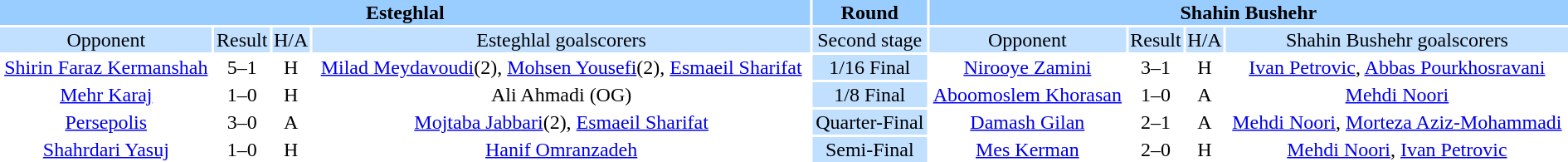<table style="width:100%; text-align:center;">
<tr style="vertical-align:top; background:#9cf;">
<th colspan=4 style="width:1*">Esteghlal</th>
<th>Round</th>
<th colspan=4 style="width:1*">Shahin Bushehr</th>
</tr>
<tr style="vertical-align:top; background:#c1e0ff;">
<td>Opponent</td>
<td>Result</td>
<td>H/A</td>
<td>Esteghlal goalscorers</td>
<td>Second stage</td>
<td>Opponent</td>
<td>Result</td>
<td>H/A</td>
<td>Shahin Bushehr goalscorers</td>
</tr>
<tr>
<td><a href='#'>Shirin Faraz Kermanshah</a></td>
<td>5–1</td>
<td>H</td>
<td><a href='#'>Milad Meydavoudi</a>(2), <a href='#'>Mohsen Yousefi</a>(2), <a href='#'>Esmaeil Sharifat</a></td>
<td style="background:#c1e0ff;">1/16 Final</td>
<td><a href='#'>Nirooye Zamini</a></td>
<td>3–1</td>
<td>H</td>
<td><a href='#'>Ivan Petrovic</a>, <a href='#'>Abbas Pourkhosravani</a></td>
</tr>
<tr>
<td><a href='#'>Mehr Karaj</a></td>
<td>1–0</td>
<td>H</td>
<td>Ali Ahmadi (OG)</td>
<td style="background:#c1e0ff;">1/8 Final</td>
<td><a href='#'>Aboomoslem Khorasan</a></td>
<td>1–0</td>
<td>A</td>
<td><a href='#'>Mehdi Noori</a></td>
</tr>
<tr>
<td><a href='#'>Persepolis</a></td>
<td>3–0</td>
<td>A</td>
<td><a href='#'>Mojtaba Jabbari</a>(2), <a href='#'>Esmaeil Sharifat</a></td>
<td style="background:#c1e0ff;">Quarter-Final</td>
<td><a href='#'>Damash Gilan</a></td>
<td>2–1</td>
<td>A</td>
<td><a href='#'>Mehdi Noori</a>, <a href='#'>Morteza Aziz-Mohammadi</a></td>
</tr>
<tr>
<td><a href='#'>Shahrdari Yasuj</a></td>
<td>1–0</td>
<td>H</td>
<td><a href='#'>Hanif Omranzadeh</a></td>
<td style="background:#c1e0ff;">Semi-Final</td>
<td><a href='#'>Mes Kerman</a></td>
<td>2–0</td>
<td>H</td>
<td><a href='#'>Mehdi Noori</a>, <a href='#'>Ivan Petrovic</a></td>
</tr>
</table>
